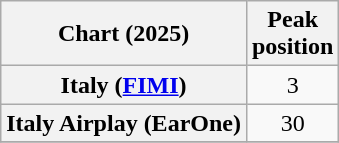<table class="wikitable sortable plainrowheaders" style="text-align:center">
<tr>
<th scope="col">Chart (2025)</th>
<th scope="col">Peak<br>position</th>
</tr>
<tr>
<th scope="row">Italy (<a href='#'>FIMI</a>)</th>
<td>3</td>
</tr>
<tr>
<th scope="row">Italy Airplay (EarOne)</th>
<td>30</td>
</tr>
<tr>
</tr>
</table>
